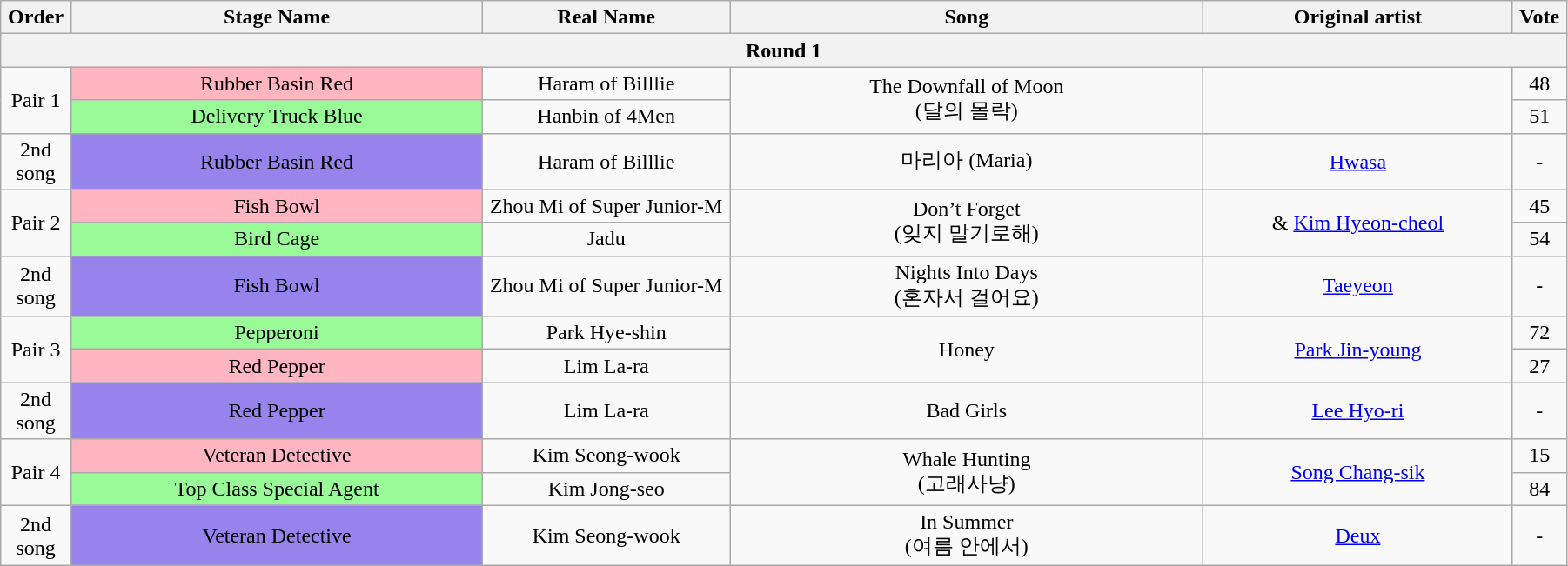<table class="wikitable" style="text-align:center; width:95%;">
<tr>
<th style="width:1%;">Order</th>
<th style="width:20%;">Stage Name</th>
<th style="width:12%;">Real Name</th>
<th style="width:23%;">Song</th>
<th style="width:15%;">Original artist</th>
<th style="width:1%;">Vote</th>
</tr>
<tr>
<th colspan=6>Round 1</th>
</tr>
<tr>
<td rowspan=2>Pair 1</td>
<td bgcolor="lightpink">Rubber Basin Red</td>
<td>Haram of Billlie</td>
<td rowspan=2>The Downfall of Moon<br>(달의 몰락)</td>
<td rowspan=2></td>
<td>48</td>
</tr>
<tr>
<td bgcolor="palegreen">Delivery Truck Blue</td>
<td>Hanbin of 4Men</td>
<td>51</td>
</tr>
<tr>
<td>2nd song</td>
<td bgcolor="#9683EC">Rubber Basin Red</td>
<td>Haram of Billlie</td>
<td>마리아 (Maria)</td>
<td><a href='#'>Hwasa</a></td>
<td>-</td>
</tr>
<tr>
<td rowspan=2>Pair 2</td>
<td bgcolor="lightpink">Fish Bowl</td>
<td>Zhou Mi of Super Junior-M</td>
<td rowspan=2>Don’t Forget<br>(잊지 말기로해)</td>
<td rowspan=2> & <a href='#'>Kim Hyeon-cheol</a></td>
<td>45</td>
</tr>
<tr>
<td bgcolor="palegreen">Bird Cage</td>
<td>Jadu</td>
<td>54</td>
</tr>
<tr>
<td>2nd song</td>
<td bgcolor="#9683EC">Fish Bowl</td>
<td>Zhou Mi of Super Junior-M</td>
<td>Nights Into Days<br>(혼자서 걸어요)</td>
<td><a href='#'>Taeyeon</a></td>
<td>-</td>
</tr>
<tr>
<td rowspan=2>Pair 3</td>
<td bgcolor="palegreen">Pepperoni</td>
<td>Park Hye-shin</td>
<td rowspan=2>Honey</td>
<td rowspan=2><a href='#'>Park Jin-young</a></td>
<td>72</td>
</tr>
<tr>
<td bgcolor="lightpink">Red Pepper</td>
<td>Lim La-ra</td>
<td>27</td>
</tr>
<tr>
<td>2nd song</td>
<td bgcolor="#9683EC">Red Pepper</td>
<td>Lim La-ra</td>
<td>Bad Girls</td>
<td><a href='#'>Lee Hyo-ri</a></td>
<td>-</td>
</tr>
<tr>
<td rowspan=2>Pair 4</td>
<td bgcolor="lightpink">Veteran Detective</td>
<td>Kim Seong-wook</td>
<td rowspan=2>Whale Hunting<br>(고래사냥)</td>
<td rowspan=2><a href='#'>Song Chang-sik</a></td>
<td>15</td>
</tr>
<tr>
<td bgcolor="palegreen">Top Class Special Agent</td>
<td>Kim Jong-seo</td>
<td>84</td>
</tr>
<tr>
<td>2nd song</td>
<td bgcolor="#9683EC">Veteran Detective</td>
<td>Kim Seong-wook</td>
<td>In Summer<br>(여름 안에서)</td>
<td><a href='#'>Deux</a></td>
<td>-</td>
</tr>
</table>
